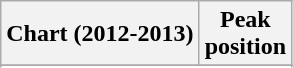<table class="wikitable sortable plainrowheaders" style="text-align:center">
<tr>
<th>Chart (2012-2013)</th>
<th>Peak<br> position</th>
</tr>
<tr>
</tr>
<tr>
</tr>
</table>
